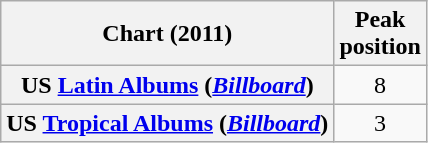<table class="wikitable sortable plainrowheaders">
<tr>
<th>Chart (2011)</th>
<th>Peak<br>position</th>
</tr>
<tr>
<th scope="row">US <a href='#'>Latin Albums</a> (<em><a href='#'>Billboard</a></em>)</th>
<td style="text-align:center;">8</td>
</tr>
<tr>
<th scope="row">US <a href='#'>Tropical Albums</a> (<em><a href='#'>Billboard</a></em>)</th>
<td style="text-align:center;">3</td>
</tr>
</table>
